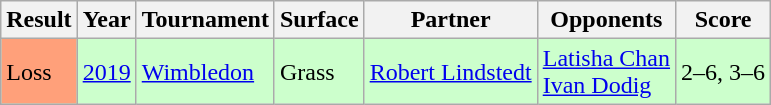<table class="wikitable">
<tr>
<th>Result</th>
<th>Year</th>
<th>Tournament</th>
<th>Surface</th>
<th>Partner</th>
<th>Opponents</th>
<th>Score</th>
</tr>
<tr style="background:#cfc;">
<td bgcolor=FFA07A>Loss</td>
<td><a href='#'>2019</a></td>
<td><a href='#'>Wimbledon</a></td>
<td>Grass</td>
<td> <a href='#'>Robert Lindstedt</a></td>
<td> <a href='#'>Latisha Chan</a><br> <a href='#'>Ivan Dodig</a></td>
<td>2–6, 3–6</td>
</tr>
</table>
